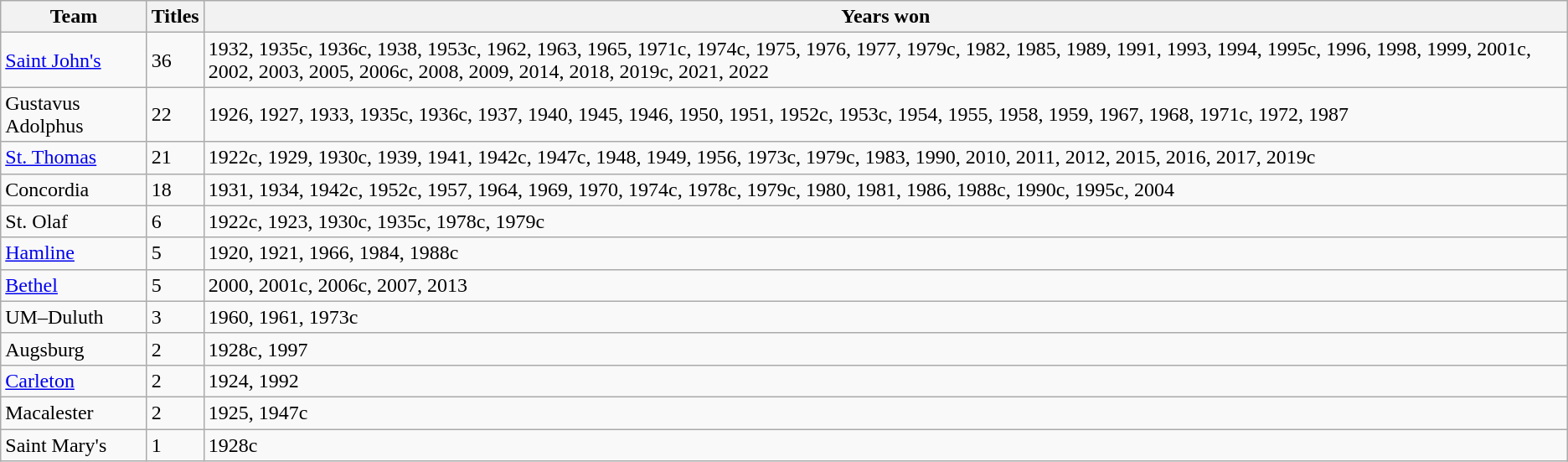<table class="wikitable">
<tr>
<th>Team</th>
<th>Titles</th>
<th>Years  won</th>
</tr>
<tr>
<td><a href='#'>Saint John's</a></td>
<td> 36</td>
<td>1932, 1935c, 1936c, 1938, 1953c, 1962, 1963, 1965, 1971c, 1974c, 1975, 1976, 1977, 1979c, 1982, 1985, 1989, 1991, 1993, 1994, 1995c, 1996, 1998, 1999, 2001c, 2002, 2003, 2005, 2006c, 2008, 2009, 2014, 2018, 2019c, 2021, 2022</td>
</tr>
<tr>
<td>Gustavus Adolphus</td>
<td> 22</td>
<td>1926, 1927, 1933, 1935c, 1936c, 1937, 1940, 1945, 1946, 1950, 1951, 1952c, 1953c, 1954, 1955, 1958, 1959, 1967, 1968, 1971c, 1972, 1987</td>
</tr>
<tr>
<td><a href='#'>St. Thomas</a></td>
<td> 21</td>
<td>1922c, 1929, 1930c, 1939, 1941, 1942c, 1947c, 1948, 1949, 1956, 1973c, 1979c, 1983, 1990, 2010, 2011, 2012, 2015, 2016, 2017, 2019c</td>
</tr>
<tr>
<td>Concordia</td>
<td> 18</td>
<td>1931, 1934, 1942c, 1952c, 1957, 1964, 1969, 1970, 1974c, 1978c, 1979c, 1980, 1981, 1986, 1988c, 1990c, 1995c, 2004</td>
</tr>
<tr>
<td>St. Olaf</td>
<td> 6</td>
<td>1922c, 1923, 1930c, 1935c, 1978c, 1979c</td>
</tr>
<tr>
<td><a href='#'>Hamline</a></td>
<td>5</td>
<td>1920, 1921, 1966, 1984, 1988c</td>
</tr>
<tr>
<td><a href='#'>Bethel</a></td>
<td>5</td>
<td>2000, 2001c, 2006c, 2007, 2013</td>
</tr>
<tr>
<td>UM–Duluth</td>
<td> 3</td>
<td>1960, 1961, 1973c</td>
</tr>
<tr>
<td>Augsburg</td>
<td> 2</td>
<td>1928c, 1997</td>
</tr>
<tr>
<td><a href='#'>Carleton</a></td>
<td> 2</td>
<td>1924, 1992</td>
</tr>
<tr>
<td>Macalester</td>
<td> 2</td>
<td>1925, 1947c</td>
</tr>
<tr>
<td>Saint Mary's</td>
<td> 1</td>
<td>1928c</td>
</tr>
</table>
